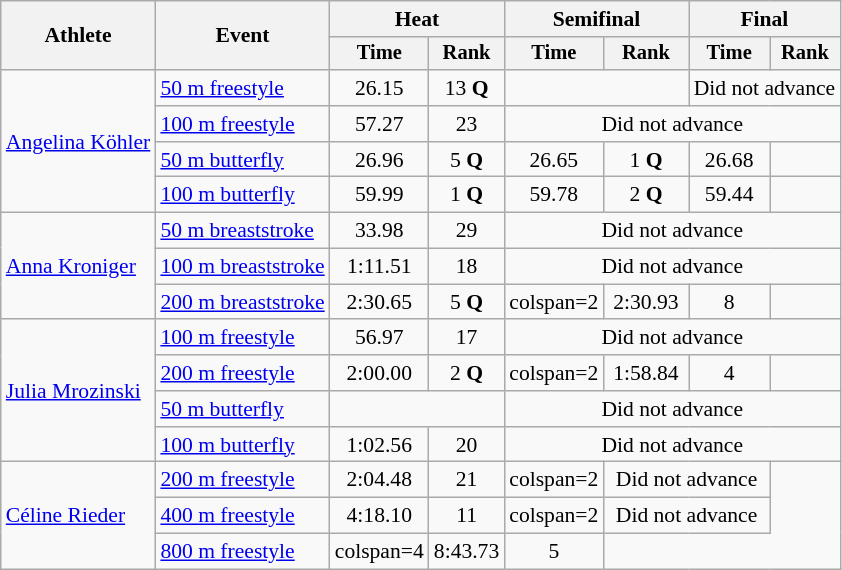<table class=wikitable style="font-size:90%">
<tr>
<th rowspan=2>Athlete</th>
<th rowspan=2>Event</th>
<th colspan="2">Heat</th>
<th colspan="2">Semifinal</th>
<th colspan="2">Final</th>
</tr>
<tr style="font-size:95%">
<th>Time</th>
<th>Rank</th>
<th>Time</th>
<th>Rank</th>
<th>Time</th>
<th>Rank</th>
</tr>
<tr align=center>
<td align=left rowspan=4><a href='#'>Angelina Köhler</a></td>
<td align=left><a href='#'>50 m freestyle</a></td>
<td>26.15</td>
<td>13 <strong>Q</strong></td>
<td colspan=2></td>
<td colspan=2>Did not advance</td>
</tr>
<tr align=center>
<td align=left><a href='#'>100 m freestyle</a></td>
<td>57.27</td>
<td>23</td>
<td colspan=4>Did not advance</td>
</tr>
<tr align=center>
<td align=left><a href='#'>50 m butterfly</a></td>
<td>26.96</td>
<td>5 <strong>Q</strong></td>
<td>26.65</td>
<td>1 <strong>Q</strong></td>
<td>26.68</td>
<td></td>
</tr>
<tr align=center>
<td align=left><a href='#'>100 m butterfly</a></td>
<td>59.99</td>
<td>1 <strong>Q</strong></td>
<td>59.78</td>
<td>2 <strong>Q</strong></td>
<td>59.44</td>
<td></td>
</tr>
<tr align=center>
<td align=left rowspan=3><a href='#'>Anna Kroniger</a></td>
<td align=left><a href='#'>50 m breaststroke</a></td>
<td>33.98</td>
<td>29</td>
<td colspan=4>Did not advance</td>
</tr>
<tr align=center>
<td align=left><a href='#'>100 m breaststroke</a></td>
<td>1:11.51</td>
<td>18</td>
<td colspan=4>Did not advance</td>
</tr>
<tr align=center>
<td align=left><a href='#'>200 m breaststroke</a></td>
<td>2:30.65</td>
<td>5 <strong>Q</strong></td>
<td>colspan=2</td>
<td>2:30.93</td>
<td>8</td>
</tr>
<tr align=center>
<td align=left rowspan=4><a href='#'>Julia Mrozinski</a></td>
<td align=left><a href='#'>100 m freestyle</a></td>
<td>56.97</td>
<td>17</td>
<td colspan=4>Did not advance</td>
</tr>
<tr align=center>
<td align=left><a href='#'>200 m freestyle</a></td>
<td>2:00.00</td>
<td>2 <strong>Q</strong></td>
<td>colspan=2</td>
<td>1:58.84</td>
<td>4</td>
</tr>
<tr align=center>
<td align=left><a href='#'>50 m butterfly</a></td>
<td colspan=2></td>
<td colspan=4>Did not advance</td>
</tr>
<tr align=center>
<td align=left><a href='#'>100 m butterfly</a></td>
<td>1:02.56</td>
<td>20</td>
<td colspan=4>Did not advance</td>
</tr>
<tr align=center>
<td align=left rowspan=3><a href='#'>Céline Rieder</a></td>
<td align=left><a href='#'>200 m freestyle</a></td>
<td>2:04.48</td>
<td>21</td>
<td>colspan=2</td>
<td colspan=2>Did not advance</td>
</tr>
<tr align=center>
<td align=left><a href='#'>400 m freestyle</a></td>
<td>4:18.10</td>
<td>11</td>
<td>colspan=2</td>
<td colspan=2>Did not advance</td>
</tr>
<tr align=center>
<td align=left><a href='#'>800 m freestyle</a></td>
<td>colspan=4</td>
<td>8:43.73</td>
<td>5</td>
</tr>
</table>
